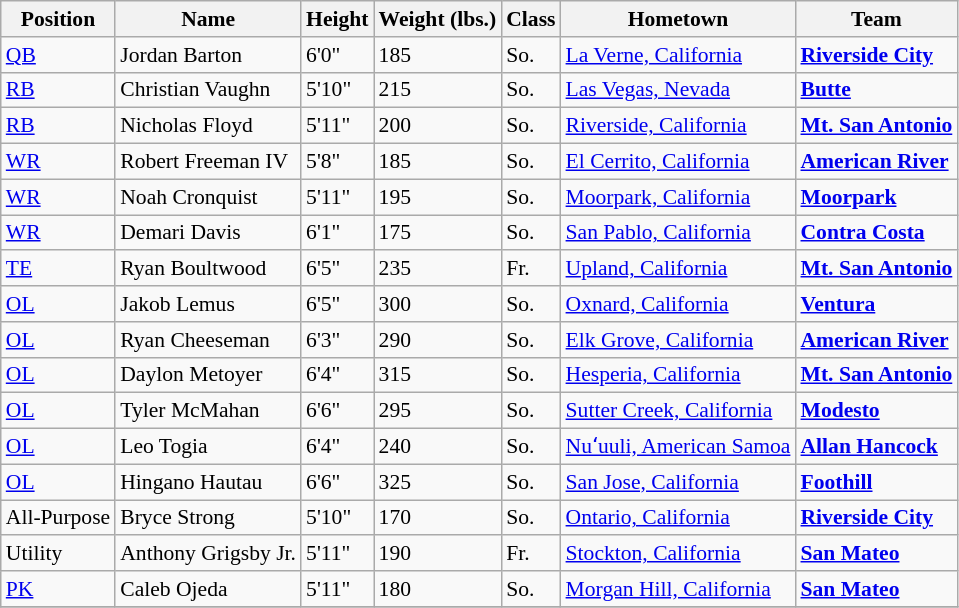<table class="wikitable" style="font-size: 90%">
<tr>
<th>Position</th>
<th>Name</th>
<th>Height</th>
<th>Weight (lbs.)</th>
<th>Class</th>
<th>Hometown</th>
<th>Team</th>
</tr>
<tr>
<td><a href='#'>QB</a></td>
<td>Jordan Barton</td>
<td>6'0"</td>
<td>185</td>
<td>So.</td>
<td><a href='#'>La Verne, California</a></td>
<td><strong><a href='#'>Riverside City</a></strong></td>
</tr>
<tr>
<td><a href='#'>RB</a></td>
<td>Christian Vaughn</td>
<td>5'10"</td>
<td>215</td>
<td>So.</td>
<td><a href='#'>Las Vegas, Nevada</a></td>
<td><strong><a href='#'>Butte</a></strong></td>
</tr>
<tr>
<td><a href='#'>RB</a></td>
<td>Nicholas Floyd</td>
<td>5'11"</td>
<td>200</td>
<td>So.</td>
<td><a href='#'>Riverside, California</a></td>
<td><strong><a href='#'>Mt. San Antonio</a></strong></td>
</tr>
<tr>
<td><a href='#'>WR</a></td>
<td>Robert Freeman IV</td>
<td>5'8"</td>
<td>185</td>
<td>So.</td>
<td><a href='#'>El Cerrito, California</a></td>
<td><strong><a href='#'>American River</a></strong></td>
</tr>
<tr>
<td><a href='#'>WR</a></td>
<td>Noah Cronquist</td>
<td>5'11"</td>
<td>195</td>
<td>So.</td>
<td><a href='#'>Moorpark, California</a></td>
<td><strong><a href='#'>Moorpark</a></strong></td>
</tr>
<tr>
<td><a href='#'>WR</a></td>
<td>Demari Davis</td>
<td>6'1"</td>
<td>175</td>
<td>So.</td>
<td><a href='#'>San Pablo, California</a></td>
<td><strong><a href='#'>Contra Costa</a></strong></td>
</tr>
<tr>
<td><a href='#'>TE</a></td>
<td>Ryan Boultwood</td>
<td>6'5"</td>
<td>235</td>
<td>Fr.</td>
<td><a href='#'>Upland, California</a></td>
<td><strong><a href='#'>Mt. San Antonio</a></strong></td>
</tr>
<tr>
<td><a href='#'>OL</a></td>
<td>Jakob Lemus</td>
<td>6'5"</td>
<td>300</td>
<td>So.</td>
<td><a href='#'>Oxnard, California</a></td>
<td><strong><a href='#'>Ventura</a></strong></td>
</tr>
<tr>
<td><a href='#'>OL</a></td>
<td>Ryan Cheeseman</td>
<td>6'3"</td>
<td>290</td>
<td>So.</td>
<td><a href='#'>Elk Grove, California</a></td>
<td><strong><a href='#'>American River</a></strong></td>
</tr>
<tr>
<td><a href='#'>OL</a></td>
<td>Daylon Metoyer</td>
<td>6'4"</td>
<td>315</td>
<td>So.</td>
<td><a href='#'>Hesperia, California</a></td>
<td><strong><a href='#'>Mt. San Antonio</a></strong></td>
</tr>
<tr>
<td><a href='#'>OL</a></td>
<td>Tyler McMahan</td>
<td>6'6"</td>
<td>295</td>
<td>So.</td>
<td><a href='#'>Sutter Creek, California</a></td>
<td><strong><a href='#'>Modesto</a></strong></td>
</tr>
<tr>
<td><a href='#'>OL</a></td>
<td>Leo Togia</td>
<td>6'4"</td>
<td>240</td>
<td>So.</td>
<td><a href='#'>Nuʻuuli, American Samoa</a></td>
<td><strong><a href='#'>Allan Hancock</a></strong></td>
</tr>
<tr>
<td><a href='#'>OL</a></td>
<td>Hingano Hautau</td>
<td>6'6"</td>
<td>325</td>
<td>So.</td>
<td><a href='#'>San Jose, California</a></td>
<td><strong><a href='#'>Foothill</a></strong></td>
</tr>
<tr>
<td>All-Purpose</td>
<td>Bryce Strong</td>
<td>5'10"</td>
<td>170</td>
<td>So.</td>
<td><a href='#'>Ontario, California</a></td>
<td><strong><a href='#'>Riverside City</a></strong></td>
</tr>
<tr>
<td>Utility</td>
<td>Anthony Grigsby Jr.</td>
<td>5'11"</td>
<td>190</td>
<td>Fr.</td>
<td><a href='#'>Stockton, California</a></td>
<td><strong><a href='#'>San Mateo</a></strong></td>
</tr>
<tr>
<td><a href='#'>PK</a></td>
<td>Caleb Ojeda</td>
<td>5'11"</td>
<td>180</td>
<td>So.</td>
<td><a href='#'>Morgan Hill, California</a></td>
<td><strong><a href='#'>San Mateo</a></strong></td>
</tr>
<tr>
</tr>
</table>
